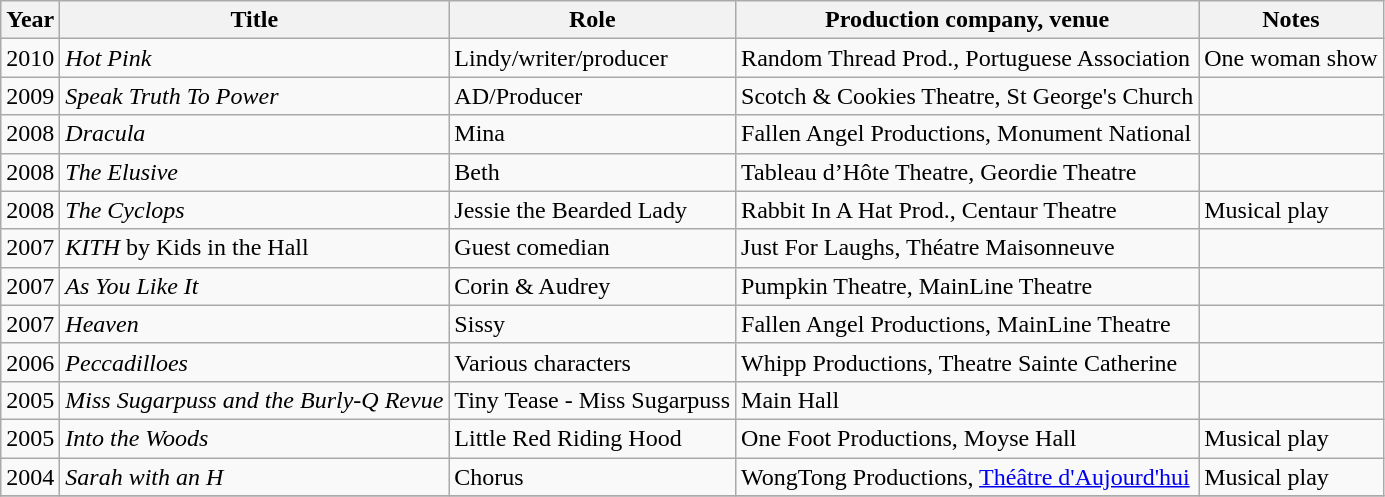<table class="wikitable sortable">
<tr>
<th>Year</th>
<th>Title</th>
<th>Role</th>
<th>Production company, venue</th>
<th>Notes</th>
</tr>
<tr>
<td>2010</td>
<td><em>Hot Pink</em></td>
<td>Lindy/writer/producer</td>
<td>Random Thread Prod., Portuguese Association</td>
<td>One woman show</td>
</tr>
<tr>
<td>2009</td>
<td><em>Speak Truth To Power</em></td>
<td>AD/Producer</td>
<td>Scotch & Cookies Theatre, St George's Church</td>
<td></td>
</tr>
<tr>
<td>2008</td>
<td><em>Dracula</em></td>
<td>Mina</td>
<td>Fallen Angel Productions, Monument National</td>
<td></td>
</tr>
<tr>
<td>2008</td>
<td data-sort-value="Elusive, The"><em>The Elusive</em></td>
<td>Beth</td>
<td>Tableau d’Hôte Theatre, Geordie Theatre</td>
<td></td>
</tr>
<tr>
<td>2008</td>
<td data-sort-value="Cyclops, The"><em>The Cyclops</em></td>
<td>Jessie the Bearded Lady</td>
<td>Rabbit In A Hat Prod., Centaur Theatre</td>
<td>Musical play</td>
</tr>
<tr>
<td>2007</td>
<td><em>KITH</em> by Kids in the Hall</td>
<td>Guest comedian</td>
<td>Just For Laughs, Théatre Maisonneuve</td>
<td></td>
</tr>
<tr>
<td>2007</td>
<td><em>As You Like It</em></td>
<td>Corin & Audrey</td>
<td>Pumpkin Theatre, MainLine Theatre</td>
<td></td>
</tr>
<tr>
<td>2007</td>
<td><em>Heaven</em></td>
<td>Sissy</td>
<td>Fallen Angel Productions, MainLine Theatre</td>
<td></td>
</tr>
<tr>
<td>2006</td>
<td><em>Peccadilloes</em></td>
<td>Various characters</td>
<td>Whipp Productions, Theatre Sainte Catherine</td>
<td></td>
</tr>
<tr>
<td>2005</td>
<td><em>Miss Sugarpuss and the Burly-Q Revue</em></td>
<td>Tiny Tease - Miss Sugarpuss</td>
<td>Main Hall</td>
<td></td>
</tr>
<tr>
<td>2005</td>
<td><em>Into the Woods</em></td>
<td>Little Red Riding Hood</td>
<td>One Foot Productions, Moyse Hall</td>
<td>Musical play</td>
</tr>
<tr>
<td>2004</td>
<td><em>Sarah with an H</em></td>
<td>Chorus</td>
<td>WongTong Productions, <a href='#'>Théâtre d'Aujourd'hui</a></td>
<td>Musical play</td>
</tr>
<tr>
</tr>
</table>
